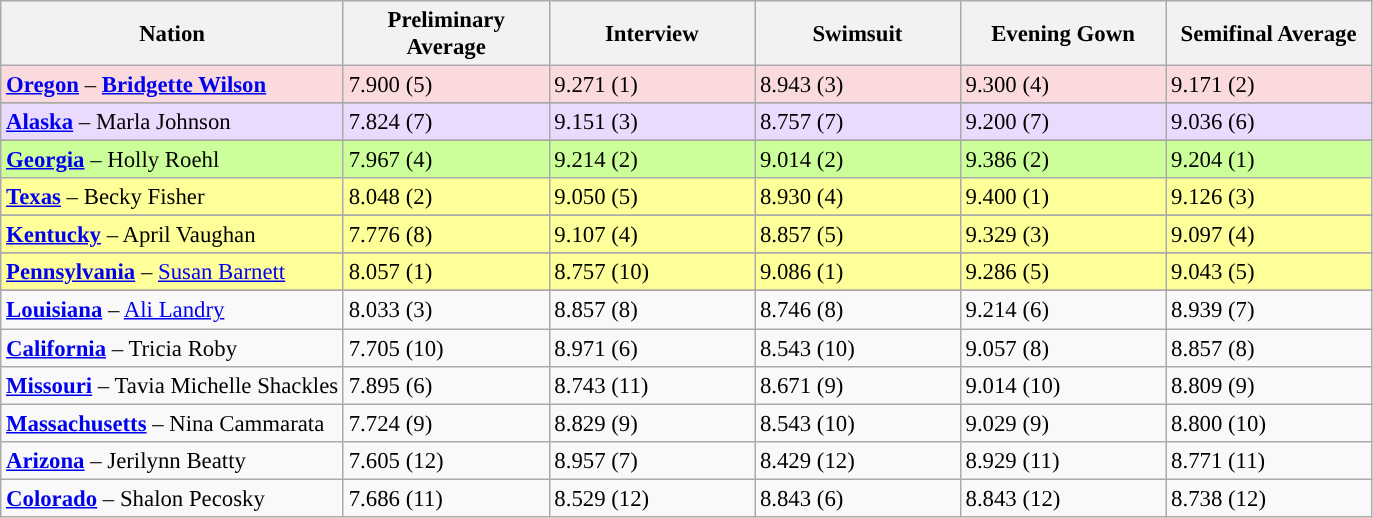<table class="wikitable sortable collapsible" style="font-size:95%">
<tr>
<th width="25%">Nation</th>
<th>Preliminary<br>Average</th>
<th width="15%">Interview</th>
<th width="15%">Swimsuit</th>
<th width="15%">Evening Gown</th>
<th width="15%">Semifinal Average</th>
</tr>
<tr style="background-color:#FADADD;">
<td><strong> <a href='#'>Oregon</a></strong> – <strong><a href='#'>Bridgette Wilson</a></strong></td>
<td>7.900 (5)</td>
<td>9.271 (1)</td>
<td>8.943 (3)</td>
<td>9.300 (4)</td>
<td>9.171 (2)</td>
</tr>
<tr>
</tr>
<tr style="background-color:#eadafd;">
<td><strong> <a href='#'>Alaska</a></strong> – Marla Johnson</td>
<td>7.824 (7)</td>
<td>9.151 (3)</td>
<td>8.757 (7)</td>
<td>9.200 (7)</td>
<td>9.036 (6)</td>
</tr>
<tr>
</tr>
<tr style="background-color:#ccff99;">
<td><strong> <a href='#'>Georgia</a></strong> – Holly Roehl</td>
<td>7.967 (4)</td>
<td>9.214 (2)</td>
<td>9.014 (2)</td>
<td>9.386 (2)</td>
<td>9.204 (1)</td>
</tr>
<tr style="background-color:#ffff99">
<td><strong> <a href='#'>Texas</a></strong> – Becky Fisher</td>
<td>8.048 (2)</td>
<td>9.050 (5)</td>
<td>8.930 (4)</td>
<td>9.400 (1)</td>
<td>9.126 (3)</td>
</tr>
<tr>
</tr>
<tr style="background-color:#ffff99;">
<td><strong> <a href='#'>Kentucky</a></strong> – April Vaughan</td>
<td>7.776 (8)</td>
<td>9.107 (4)</td>
<td>8.857 (5)</td>
<td>9.329 (3)</td>
<td>9.097 (4)</td>
</tr>
<tr>
</tr>
<tr style="background-color:#ffff99;">
<td><strong> <a href='#'>Pennsylvania</a></strong> – <a href='#'>Susan Barnett</a></td>
<td>8.057 (1)</td>
<td>8.757 (10)</td>
<td>9.086 (1)</td>
<td>9.286 (5)</td>
<td>9.043 (5)</td>
</tr>
<tr>
</tr>
<tr>
</tr>
<tr>
<td><strong> <a href='#'>Louisiana</a></strong> – <a href='#'>Ali Landry</a></td>
<td>8.033 (3)</td>
<td>8.857 (8)</td>
<td>8.746 (8)</td>
<td>9.214 (6)</td>
<td>8.939 (7)</td>
</tr>
<tr>
<td><strong> <a href='#'>California</a></strong> – Tricia Roby</td>
<td>7.705 (10)</td>
<td>8.971 (6)</td>
<td>8.543 (10)</td>
<td>9.057 (8)</td>
<td>8.857 (8)</td>
</tr>
<tr>
<td><strong> <a href='#'>Missouri</a></strong> – Tavia Michelle Shackles</td>
<td>7.895 (6)</td>
<td>8.743 (11)</td>
<td>8.671 (9)</td>
<td>9.014 (10)</td>
<td>8.809 (9)</td>
</tr>
<tr>
<td><strong> <a href='#'>Massachusetts</a></strong> – Nina Cammarata</td>
<td>7.724 (9)</td>
<td>8.829 (9)</td>
<td>8.543 (10)</td>
<td>9.029 (9)</td>
<td>8.800 (10)</td>
</tr>
<tr>
<td><strong> <a href='#'>Arizona</a></strong> – Jerilynn Beatty</td>
<td>7.605 (12)</td>
<td>8.957 (7)</td>
<td>8.429 (12)</td>
<td>8.929 (11)</td>
<td>8.771 (11)</td>
</tr>
<tr>
<td><strong> <a href='#'>Colorado</a></strong> – Shalon Pecosky</td>
<td>7.686 (11)</td>
<td>8.529 (12)</td>
<td>8.843 (6)</td>
<td>8.843 (12)</td>
<td>8.738 (12)</td>
</tr>
</table>
